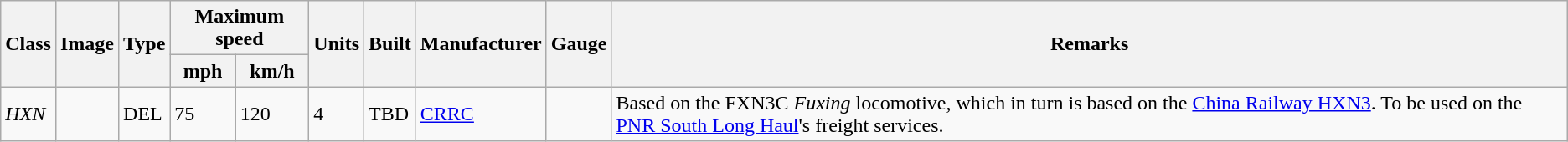<table class="wikitable">
<tr>
<th rowspan="2">Class</th>
<th rowspan="2">Image</th>
<th rowspan="2">Type</th>
<th colspan="2">Maximum speed</th>
<th rowspan="2">Units</th>
<th rowspan="2">Built</th>
<th rowspan="2">Manufacturer</th>
<th rowspan="2">Gauge</th>
<th rowspan="2">Remarks</th>
</tr>
<tr>
<th>mph</th>
<th>km/h</th>
</tr>
<tr>
<td><em>HXN</em></td>
<td></td>
<td>DEL</td>
<td>75</td>
<td>120</td>
<td>4</td>
<td>TBD</td>
<td><a href='#'>CRRC</a></td>
<td></td>
<td>Based on the FXN3C <em>Fuxing</em> locomotive, which in turn is based on the <a href='#'>China Railway HXN3</a>. To be used on the <a href='#'>PNR South Long Haul</a>'s freight services.</td>
</tr>
</table>
